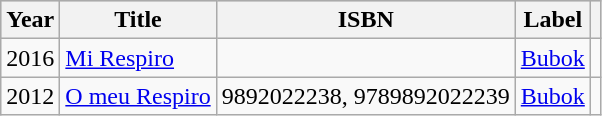<table class="wikitable sortable">
<tr style="background:#ccc;">
<th>Year</th>
<th>Title</th>
<th>ISBN</th>
<th>Label</th>
<th></th>
</tr>
<tr>
<td>2016</td>
<td><a href='#'>Mi Respiro</a></td>
<td></td>
<td><a href='#'>Bubok</a></td>
<td></td>
</tr>
<tr>
<td>2012</td>
<td><a href='#'>O meu Respiro</a></td>
<td>9892022238, 9789892022239</td>
<td><a href='#'>Bubok</a></td>
<td></td>
</tr>
</table>
